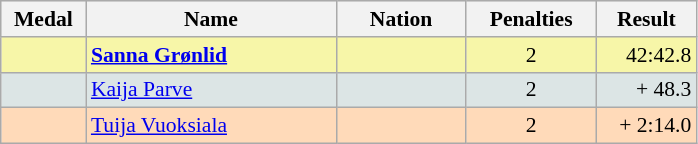<table class=wikitable style="border:1px solid #AAAAAA;font-size:90%">
<tr bgcolor="#E4E4E4">
<th style="border-bottom:1px solid #AAAAAA" width=50>Medal</th>
<th style="border-bottom:1px solid #AAAAAA" width=160>Name</th>
<th style="border-bottom:1px solid #AAAAAA" width=80>Nation</th>
<th style="border-bottom:1px solid #AAAAAA" width=80>Penalties</th>
<th style="border-bottom:1px solid #AAAAAA" width=60>Result</th>
</tr>
<tr bgcolor="#F7F6A8">
<td align="center"></td>
<td><strong><a href='#'>Sanna Grønlid</a></strong></td>
<td align="center"></td>
<td align="center">2</td>
<td align="right">42:42.8</td>
</tr>
<tr bgcolor="#DCE5E5">
<td align="center"></td>
<td><a href='#'>Kaija Parve</a></td>
<td align="center"></td>
<td align="center">2</td>
<td align="right">+ 48.3</td>
</tr>
<tr bgcolor="#FFDAB9">
<td align="center"></td>
<td><a href='#'>Tuija Vuoksiala</a></td>
<td align="center"></td>
<td align="center">2</td>
<td align="right">+ 2:14.0</td>
</tr>
</table>
